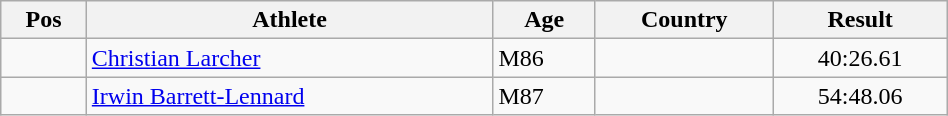<table class="wikitable"  style="text-align:center; width:50%;">
<tr>
<th>Pos</th>
<th>Athlete</th>
<th>Age</th>
<th>Country</th>
<th>Result</th>
</tr>
<tr>
<td align=center></td>
<td align=left><a href='#'>Christian Larcher</a></td>
<td align=left>M86</td>
<td align=left></td>
<td>40:26.61</td>
</tr>
<tr>
<td align=center></td>
<td align=left><a href='#'>Irwin Barrett-Lennard</a></td>
<td align=left>M87</td>
<td align=left></td>
<td>54:48.06</td>
</tr>
</table>
